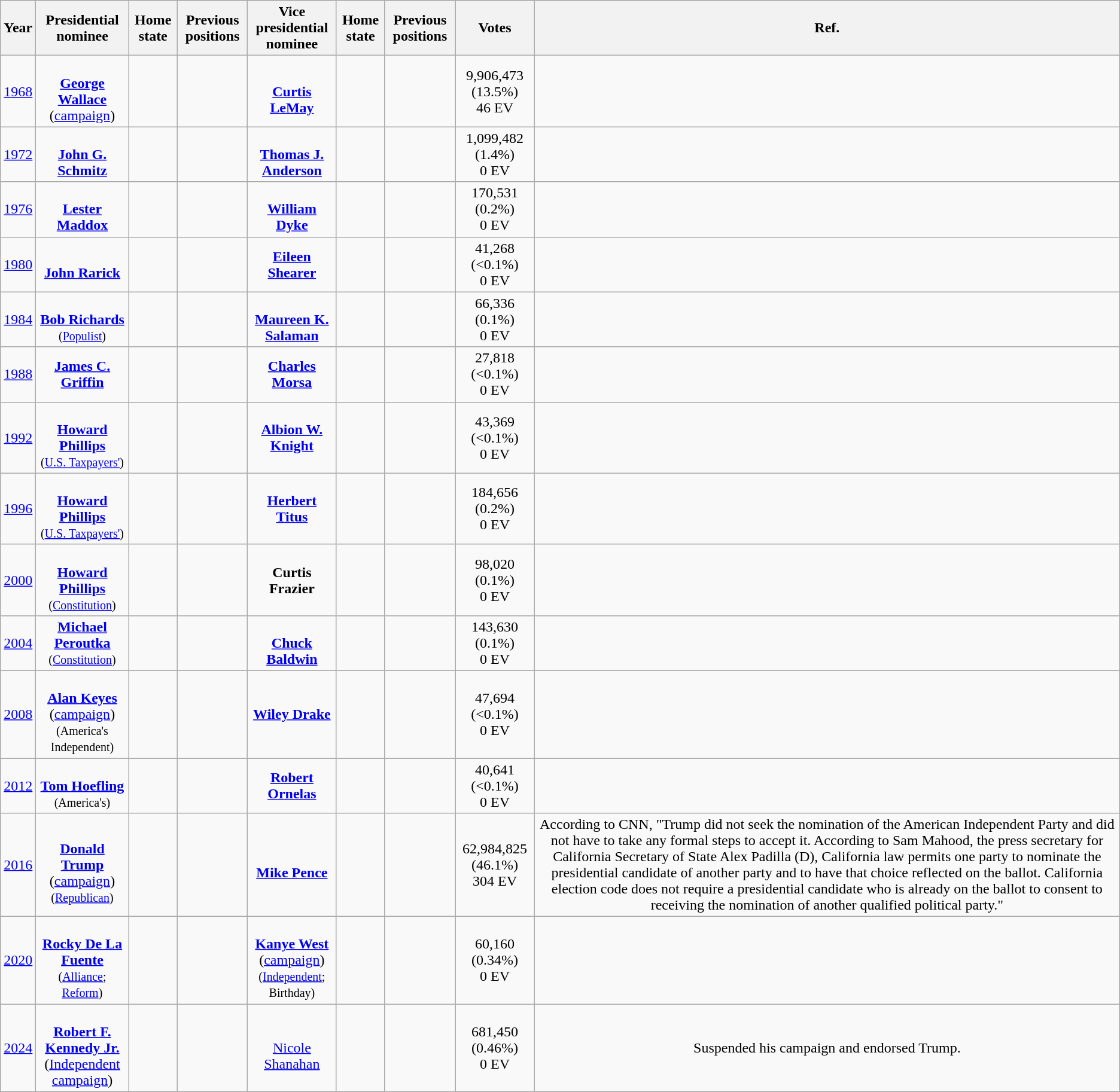<table class="wikitable sortable mw-collapsible" style="text-align:center">
<tr>
<th>Year</th>
<th>Presidential<br>nominee</th>
<th>Home state</th>
<th>Previous positions</th>
<th>Vice presidential<br>nominee</th>
<th>Home state</th>
<th>Previous positions</th>
<th>Votes</th>
<th>Ref.</th>
</tr>
<tr>
<td><a href='#'>1968</a></td>
<td><br><strong><a href='#'>George Wallace</a></strong><br>(<a href='#'>campaign</a>)</td>
<td></td>
<td></td>
<td><br><strong><a href='#'>Curtis LeMay</a></strong></td>
<td></td>
<td></td>
<td>9,906,473 (13.5%)<br>46 EV</td>
<td></td>
</tr>
<tr>
<td><a href='#'>1972</a></td>
<td><br><strong><a href='#'>John G. Schmitz</a></strong></td>
<td></td>
<td></td>
<td><br><strong><a href='#'>Thomas J. Anderson</a></strong></td>
<td></td>
<td></td>
<td>1,099,482 (1.4%)<br>0 EV</td>
<td></td>
</tr>
<tr>
<td><a href='#'>1976</a></td>
<td><br><strong><a href='#'>Lester Maddox</a></strong></td>
<td></td>
<td></td>
<td><br><strong><a href='#'>William Dyke</a></strong></td>
<td></td>
<td></td>
<td>170,531 (0.2%)<br>0 EV</td>
<td></td>
</tr>
<tr>
<td><a href='#'>1980</a></td>
<td><br><strong><a href='#'>John Rarick</a></strong></td>
<td></td>
<td></td>
<td><strong><a href='#'>Eileen Shearer</a></strong></td>
<td></td>
<td></td>
<td>41,268 (<0.1%)<br>0 EV</td>
<td></td>
</tr>
<tr>
<td><a href='#'>1984</a></td>
<td><br><strong><a href='#'>Bob Richards</a></strong><br><small>(<a href='#'>Populist</a>)</small></td>
<td></td>
<td></td>
<td><br><strong><a href='#'>Maureen K. Salaman</a></strong></td>
<td></td>
<td></td>
<td>66,336 (0.1%)<br>0 EV</td>
<td></td>
</tr>
<tr>
<td><a href='#'>1988</a></td>
<td><strong><a href='#'>James C. Griffin</a></strong></td>
<td></td>
<td></td>
<td><strong><a href='#'>Charles Morsa</a></strong></td>
<td></td>
<td></td>
<td>27,818 (<0.1%)<br>0 EV</td>
<td></td>
</tr>
<tr>
<td><a href='#'>1992</a></td>
<td><br><strong><a href='#'>Howard Phillips</a></strong><br><small>(<a href='#'>U.S. Taxpayers'</a>)</small></td>
<td></td>
<td></td>
<td><strong><a href='#'>Albion W. Knight</a></strong></td>
<td></td>
<td></td>
<td>43,369 (<0.1%)<br>0 EV</td>
<td></td>
</tr>
<tr>
<td><a href='#'>1996</a></td>
<td><br><strong><a href='#'>Howard Phillips</a></strong><br><small>(<a href='#'>U.S. Taxpayers'</a>)</small></td>
<td></td>
<td></td>
<td><strong><a href='#'>Herbert Titus</a></strong></td>
<td></td>
<td></td>
<td>184,656 (0.2%)<br>0 EV</td>
<td></td>
</tr>
<tr>
<td><a href='#'>2000</a></td>
<td><br><strong><a href='#'>Howard Phillips</a></strong><br><small>(<a href='#'>Constitution</a>)</small></td>
<td></td>
<td></td>
<td><strong>Curtis Frazier</strong></td>
<td></td>
<td></td>
<td>98,020 (0.1%)<br>0 EV</td>
<td></td>
</tr>
<tr>
<td><a href='#'>2004</a></td>
<td><strong><a href='#'>Michael Peroutka</a></strong><br><small>(<a href='#'>Constitution</a>)</small></td>
<td></td>
<td></td>
<td><br><strong><a href='#'>Chuck Baldwin</a></strong></td>
<td></td>
<td></td>
<td>143,630 (0.1%)<br>0 EV</td>
<td></td>
</tr>
<tr>
<td><a href='#'>2008</a></td>
<td><br><strong><a href='#'>Alan Keyes</a></strong><br>(<a href='#'>campaign</a>)<br><small>(America's Independent)</small></td>
<td></td>
<td></td>
<td><strong><a href='#'>Wiley Drake</a></strong></td>
<td></td>
<td></td>
<td>47,694 (<0.1%)<br>0 EV</td>
<td></td>
</tr>
<tr>
<td><a href='#'>2012</a></td>
<td><br><strong><a href='#'>Tom Hoefling</a></strong><br><small>(America's)</small></td>
<td></td>
<td></td>
<td><strong><a href='#'>Robert Ornelas</a></strong></td>
<td></td>
<td></td>
<td>40,641 (<0.1%)<br>0 EV</td>
<td></td>
</tr>
<tr>
<td><a href='#'>2016</a></td>
<td><br><strong><a href='#'>Donald Trump</a></strong><br>(<a href='#'>campaign</a>)<br><small>(<a href='#'>Republican</a>)</small></td>
<td></td>
<td></td>
<td><br><strong><a href='#'>Mike Pence</a></strong></td>
<td></td>
<td></td>
<td>62,984,825 (46.1%)<br>304 EV</td>
<td>According to CNN, "Trump did not seek the nomination of the American Independent Party and did not have to take any formal steps to accept it. According to Sam Mahood, the press secretary for California Secretary of State Alex Padilla (D), California law permits one party to nominate the presidential candidate of another party and to have that choice reflected on the ballot. California election code does not require a presidential candidate who is already on the ballot to consent to receiving the nomination of another qualified political party."</td>
</tr>
<tr>
<td><a href='#'>2020</a></td>
<td><br><strong><a href='#'>Rocky De La Fuente</a></strong><br><small>(<a href='#'>Alliance</a>; <a href='#'>Reform</a>)</small></td>
<td></td>
<td></td>
<td><br><strong><a href='#'>Kanye West</a></strong><br>(<a href='#'>campaign</a>)<br><small>(<a href='#'>Independent</a>; Birthday)</small></td>
<td></td>
<td></td>
<td>60,160 (0.34%)<br>0 EV</td>
<td></td>
</tr>
<tr>
<td><a href='#'>2024</a></td>
<td><br><strong><a href='#'>Robert F. Kennedy Jr.</a></strong><br>(<a href='#'>Independent campaign</a>)</td>
<td></td>
<td></td>
<td><br><a href='#'>Nicole Shanahan</a></td>
<td></td>
<td></td>
<td>681,450 (0.46%)<br>0 EV</td>
<td>Suspended his campaign and endorsed Trump.</td>
</tr>
<tr>
</tr>
</table>
